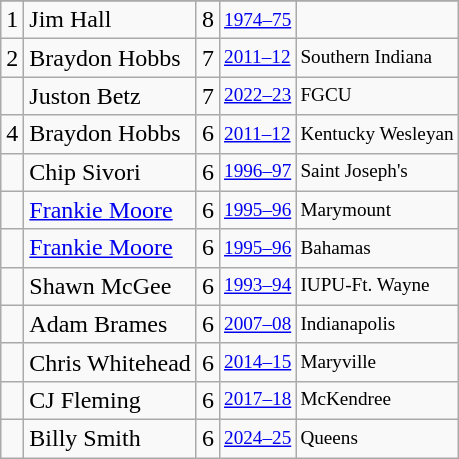<table class="wikitable">
<tr>
</tr>
<tr>
<td>1</td>
<td>Jim Hall</td>
<td>8</td>
<td style="font-size:80%;"><a href='#'>1974–75</a></td>
<td style="font-size:80%;"></td>
</tr>
<tr>
<td>2</td>
<td>Braydon Hobbs</td>
<td>7</td>
<td style="font-size:80%;"><a href='#'>2011–12</a></td>
<td style="font-size:80%;">Southern Indiana</td>
</tr>
<tr>
<td></td>
<td>Juston Betz</td>
<td>7</td>
<td style="font-size:80%;"><a href='#'>2022–23</a></td>
<td style="font-size:80%;">FGCU</td>
</tr>
<tr>
<td>4</td>
<td>Braydon Hobbs</td>
<td>6</td>
<td style="font-size:80%;"><a href='#'>2011–12</a></td>
<td style="font-size:80%;">Kentucky Wesleyan</td>
</tr>
<tr>
<td></td>
<td>Chip Sivori</td>
<td>6</td>
<td style="font-size:80%;"><a href='#'>1996–97</a></td>
<td style="font-size:80%;">Saint Joseph's</td>
</tr>
<tr>
<td></td>
<td><a href='#'>Frankie Moore</a></td>
<td>6</td>
<td style="font-size:80%;"><a href='#'>1995–96</a></td>
<td style="font-size:80%;">Marymount</td>
</tr>
<tr>
<td></td>
<td><a href='#'>Frankie Moore</a></td>
<td>6</td>
<td style="font-size:80%;"><a href='#'>1995–96</a></td>
<td style="font-size:80%;">Bahamas</td>
</tr>
<tr>
<td></td>
<td>Shawn McGee</td>
<td>6</td>
<td style="font-size:80%;"><a href='#'>1993–94</a></td>
<td style="font-size:80%;">IUPU-Ft. Wayne</td>
</tr>
<tr>
<td></td>
<td>Adam Brames</td>
<td>6</td>
<td style="font-size:80%;"><a href='#'>2007–08</a></td>
<td style="font-size:80%;">Indianapolis</td>
</tr>
<tr>
<td></td>
<td>Chris Whitehead</td>
<td>6</td>
<td style="font-size:80%;"><a href='#'>2014–15</a></td>
<td style="font-size:80%;">Maryville</td>
</tr>
<tr>
<td></td>
<td>CJ Fleming</td>
<td>6</td>
<td style="font-size:80%;"><a href='#'>2017–18</a></td>
<td style="font-size:80%;">McKendree</td>
</tr>
<tr>
<td></td>
<td>Billy Smith</td>
<td>6</td>
<td style="font-size:80%;"><a href='#'>2024–25</a></td>
<td style="font-size:80%;">Queens</td>
</tr>
</table>
